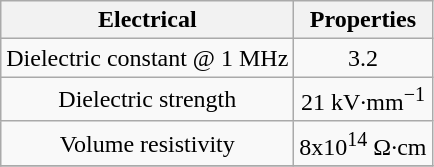<table style="text-align:center;" class="wikitable">
<tr>
<th>Electrical</th>
<th>Properties</th>
</tr>
<tr>
<td>Dielectric constant @ 1 MHz</td>
<td>3.2</td>
</tr>
<tr>
<td>Dielectric strength</td>
<td>21 kV·mm<sup>−1</sup></td>
</tr>
<tr>
<td>Volume resistivity</td>
<td>8x10<sup>14</sup> Ω·cm</td>
</tr>
<tr>
</tr>
</table>
